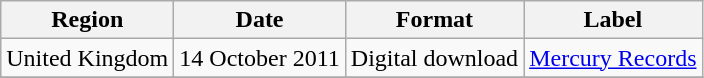<table class=wikitable>
<tr>
<th>Region</th>
<th>Date</th>
<th>Format</th>
<th>Label</th>
</tr>
<tr>
<td>United Kingdom</td>
<td>14 October 2011</td>
<td>Digital download</td>
<td><a href='#'>Mercury Records</a></td>
</tr>
<tr>
</tr>
</table>
